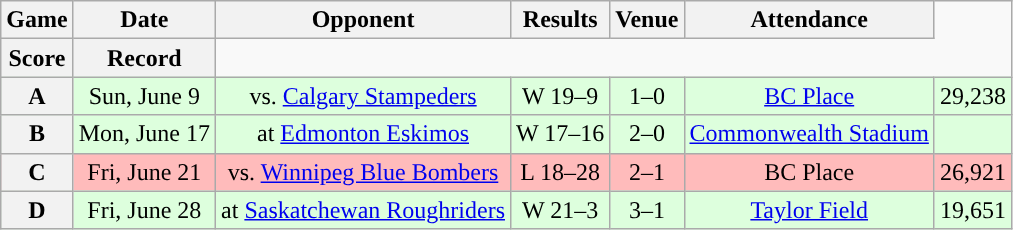<table class="wikitable" style="text-align:center">
<tr>
<th>Game</th>
<th>Date</th>
<th>Opponent</th>
<th>Results</th>
<th>Venue</th>
<th>Attendance</th>
</tr>
<tr>
<th>Score</th>
<th>Record</th>
</tr>
<tr style="background:#ddffdd">
<th>A</th>
<td>Sun, June 9</td>
<td>vs. <a href='#'>Calgary Stampeders</a></td>
<td>W 19–9</td>
<td>1–0</td>
<td><a href='#'>BC Place</a></td>
<td>29,238</td>
</tr>
<tr style="background:#ddffdd">
<th>B</th>
<td>Mon, June 17</td>
<td>at <a href='#'>Edmonton Eskimos</a></td>
<td>W 17–16</td>
<td>2–0</td>
<td><a href='#'>Commonwealth Stadium</a></td>
<td></td>
</tr>
<tr style="background:#ffbbbb">
<th>C</th>
<td>Fri, June 21</td>
<td>vs. <a href='#'>Winnipeg Blue Bombers</a></td>
<td>L 18–28</td>
<td>2–1</td>
<td>BC Place</td>
<td>26,921</td>
</tr>
<tr style="background:#ddffdd">
<th>D</th>
<td>Fri, June 28</td>
<td>at <a href='#'>Saskatchewan Roughriders</a></td>
<td>W 21–3</td>
<td>3–1</td>
<td><a href='#'>Taylor Field</a></td>
<td>19,651</td>
</tr>
</table>
